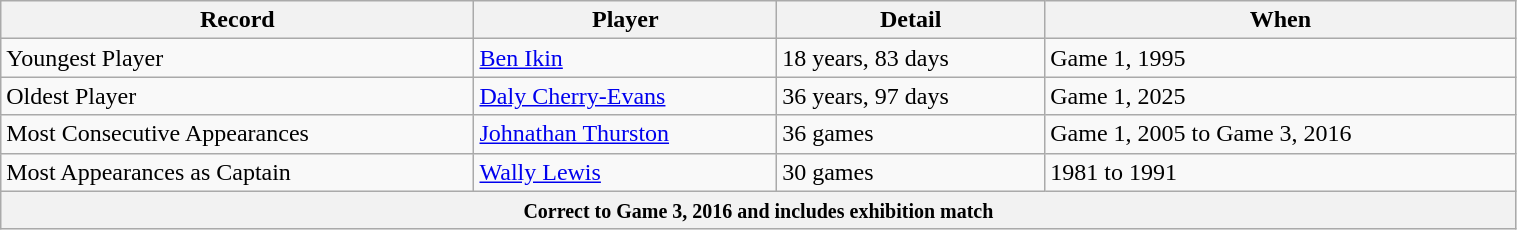<table class="wikitable" width=80%>
<tr>
<th>Record</th>
<th>Player</th>
<th>Detail</th>
<th>When</th>
</tr>
<tr>
<td>Youngest Player</td>
<td><a href='#'>Ben Ikin</a></td>
<td>18 years, 83 days</td>
<td>Game 1, 1995</td>
</tr>
<tr>
<td>Oldest Player</td>
<td><a href='#'>Daly Cherry-Evans</a></td>
<td>36 years, 97 days</td>
<td>Game 1, 2025</td>
</tr>
<tr>
<td>Most Consecutive Appearances</td>
<td><a href='#'>Johnathan Thurston</a></td>
<td>36 games</td>
<td>Game 1, 2005 to Game 3, 2016</td>
</tr>
<tr>
<td>Most Appearances as Captain</td>
<td><a href='#'>Wally Lewis</a></td>
<td>30 games</td>
<td>1981 to 1991</td>
</tr>
<tr>
<th colspan="4"><small>Correct to Game 3, 2016 and includes exhibition match</small></th>
</tr>
</table>
